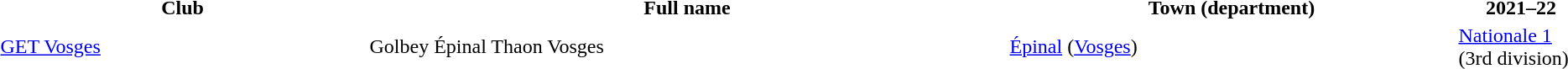<table width="100%">
<tr>
<th width="23%">Club</th>
<th width="40%">Full name</th>
<th width="28%">Town (department)</th>
<th width="8%">2021–22</th>
</tr>
<tr>
<td><a href='#'>GET Vosges</a></td>
<td>Golbey Épinal Thaon Vosges</td>
<td><a href='#'>Épinal</a> (<a href='#'>Vosges</a>)</td>
<td><a href='#'>Nationale 1</a> (3rd division)</td>
</tr>
</table>
